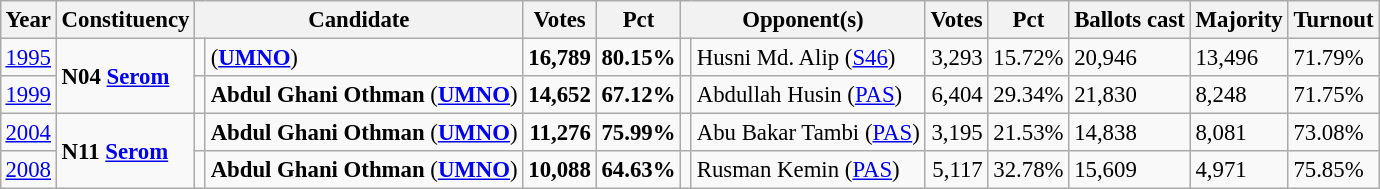<table class="wikitable" style="margin:0.5em ; font-size:95%">
<tr>
<th>Year</th>
<th>Constituency</th>
<th colspan=2>Candidate</th>
<th>Votes</th>
<th>Pct</th>
<th colspan=2>Opponent(s)</th>
<th>Votes</th>
<th>Pct</th>
<th>Ballots cast</th>
<th>Majority</th>
<th>Turnout</th>
</tr>
<tr>
<td><a href='#'>1995</a></td>
<td rowspan=2><strong>N04 <a href='#'>Serom</a></strong></td>
<td></td>
<td> (<a href='#'><strong>UMNO</strong></a>)</td>
<td align="right"><strong>16,789</strong></td>
<td><strong>80.15%</strong></td>
<td></td>
<td>Husni Md. Alip (<a href='#'>S46</a>)</td>
<td align="right">3,293</td>
<td>15.72%</td>
<td>20,946</td>
<td>13,496</td>
<td>71.79%</td>
</tr>
<tr>
<td><a href='#'>1999</a></td>
<td></td>
<td><strong>Abdul Ghani Othman</strong> (<a href='#'><strong>UMNO</strong></a>)</td>
<td align="right"><strong>14,652</strong></td>
<td><strong>67.12%</strong></td>
<td></td>
<td>Abdullah Husin (<a href='#'>PAS</a>)</td>
<td align="right">6,404</td>
<td>29.34%</td>
<td>21,830</td>
<td>8,248</td>
<td>71.75%</td>
</tr>
<tr>
<td><a href='#'>2004</a></td>
<td rowspan=2><strong>N11 <a href='#'>Serom</a></strong></td>
<td></td>
<td><strong>Abdul Ghani Othman</strong> (<a href='#'><strong>UMNO</strong></a>)</td>
<td align="right"><strong>11,276</strong></td>
<td><strong>75.99%</strong></td>
<td></td>
<td>Abu Bakar Tambi (<a href='#'>PAS</a>)</td>
<td align="right">3,195</td>
<td>21.53%</td>
<td>14,838</td>
<td>8,081</td>
<td>73.08%</td>
</tr>
<tr>
<td><a href='#'>2008</a></td>
<td></td>
<td><strong>Abdul Ghani Othman</strong> (<a href='#'><strong>UMNO</strong></a>)</td>
<td align="right"><strong>10,088</strong></td>
<td><strong>64.63%</strong></td>
<td></td>
<td>Rusman Kemin (<a href='#'>PAS</a>)</td>
<td align="right">5,117</td>
<td>32.78%</td>
<td>15,609</td>
<td>4,971</td>
<td>75.85%</td>
</tr>
</table>
